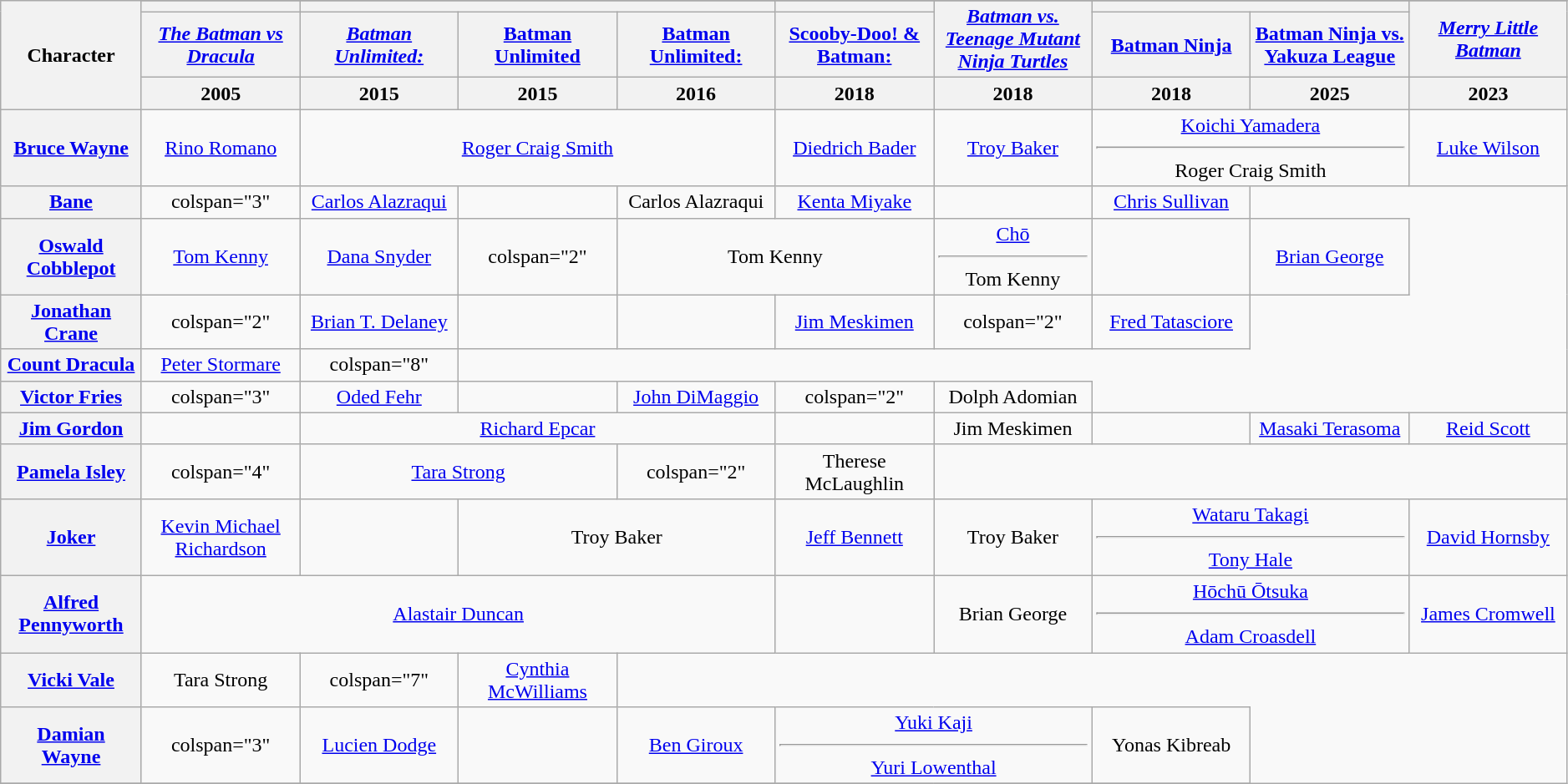<table class="wikitable" style="text-align:center; width:99%">
<tr>
<th rowspan="4" width="8%">Character</th>
</tr>
<tr>
<th style="text-align:center;"></th>
<th colspan="3" style="text-align:center;"></th>
<th style="text-align:center;"></th>
<th rowspan="2" style="text-align:center;" width="9%"><em><a href='#'>Batman vs. Teenage Mutant Ninja Turtles</a></em></th>
<th colspan="2" style="text-align:center;"></th>
<th rowspan="2" style="text-align:center;" width="9%"><em><a href='#'>Merry Little Batman</a></em></th>
</tr>
<tr>
<th align="center" width="9%"><em><a href='#'>The Batman vs Dracula</a></em></th>
<th align="center" width="9%"><a href='#'><em>Batman Unlimited:<br></em></a></th>
<th align="center" width="9%"><a href='#'>Batman Unlimited<br><em></a></th>
<th align="center" width="9%"><a href='#'></em>Batman Unlimited:<br><em></a></th>
<th align="center" width="9%"><a href='#'></em>Scooby-Doo! & Batman:<br><em></a></th>
<th align="center" width="9%"></em><a href='#'>Batman Ninja</a><em></th>
<th align="center" width="9%"></em><a href='#'>Batman Ninja vs. Yakuza League</a><em></th>
</tr>
<tr>
<th>2005</th>
<th>2015</th>
<th>2015</th>
<th>2016</th>
<th>2018</th>
<th>2018</th>
<th>2018</th>
<th>2025</th>
<th>2023</th>
</tr>
<tr>
<th><a href='#'>Bruce Wayne<br></a></th>
<td><a href='#'>Rino Romano</a></td>
<td colspan="3"><a href='#'>Roger Craig Smith</a></td>
<td><a href='#'>Diedrich Bader</a></td>
<td><a href='#'>Troy Baker</a></td>
<td colspan="2"><a href='#'>Koichi Yamadera</a><hr>Roger Craig Smith</td>
<td><a href='#'>Luke Wilson</a></td>
</tr>
<tr>
<th><a href='#'>Bane</a></th>
<td>colspan="3" </td>
<td><a href='#'>Carlos Alazraqui</a></td>
<td></td>
<td>Carlos Alazraqui</td>
<td><a href='#'>Kenta Miyake</a></td>
<td></td>
<td><a href='#'>Chris Sullivan</a></td>
</tr>
<tr>
<th><a href='#'>Oswald Cobblepot<br></a></th>
<td><a href='#'>Tom Kenny</a></td>
<td><a href='#'>Dana Snyder</a></td>
<td>colspan="2" </td>
<td colspan="2">Tom Kenny</td>
<td><a href='#'>Chō</a><hr>Tom Kenny</td>
<td></td>
<td><a href='#'>Brian George</a></td>
</tr>
<tr>
<th><a href='#'>Jonathan Crane<br></a></th>
<td>colspan="2" </td>
<td><a href='#'>Brian T. Delaney</a></td>
<td></td>
<td></td>
<td><a href='#'>Jim Meskimen</a></td>
<td>colspan="2" </td>
<td><a href='#'>Fred Tatasciore</a></td>
</tr>
<tr>
<th><a href='#'>Count Dracula</a></th>
<td><a href='#'>Peter Stormare</a></td>
<td>colspan="8" </td>
</tr>
<tr>
<th><a href='#'>Victor Fries<br></a></th>
<td>colspan="3" </td>
<td><a href='#'>Oded Fehr</a></td>
<td></td>
<td><a href='#'>John DiMaggio</a></td>
<td>colspan="2" </td>
<td>Dolph Adomian</td>
</tr>
<tr>
<th><a href='#'>Jim Gordon</a></th>
<td></td>
<td colspan="3"><a href='#'>Richard Epcar</a></td>
<td></td>
<td>Jim Meskimen</td>
<td></td>
<td><a href='#'>Masaki Terasoma</a></td>
<td><a href='#'>Reid Scott</a></td>
</tr>
<tr>
<th><a href='#'>Pamela Isley<br></a></th>
<td>colspan="4" </td>
<td colspan="2"><a href='#'>Tara Strong</a></td>
<td>colspan="2" </td>
<td>Therese McLaughlin</td>
</tr>
<tr>
<th><a href='#'>Joker</a></th>
<td><a href='#'>Kevin Michael Richardson</a></td>
<td></td>
<td colspan="2">Troy Baker</td>
<td><a href='#'>Jeff Bennett</a></td>
<td>Troy Baker</td>
<td colspan="2"><a href='#'>Wataru Takagi</a><hr><a href='#'>Tony Hale</a></td>
<td><a href='#'>David Hornsby</a></td>
</tr>
<tr>
<th><a href='#'>Alfred Pennyworth</a></th>
<td colspan="4"><a href='#'>Alastair Duncan</a></td>
<td></td>
<td>Brian George</td>
<td colspan="2"><a href='#'>Hōchū Ōtsuka</a><hr><a href='#'>Adam Croasdell</a></td>
<td><a href='#'>James Cromwell</a></td>
</tr>
<tr>
<th><a href='#'>Vicki Vale</a></th>
<td>Tara Strong</td>
<td>colspan="7" </td>
<td><a href='#'>Cynthia McWilliams</a></td>
</tr>
<tr>
<th><a href='#'>Damian Wayne<br></a></th>
<td>colspan="3" </td>
<td><a href='#'>Lucien Dodge</a></td>
<td></td>
<td><a href='#'>Ben Giroux</a></td>
<td colspan="2"><a href='#'>Yuki Kaji</a><hr><a href='#'>Yuri Lowenthal</a></td>
<td>Yonas Kibreab</td>
</tr>
<tr>
</tr>
</table>
